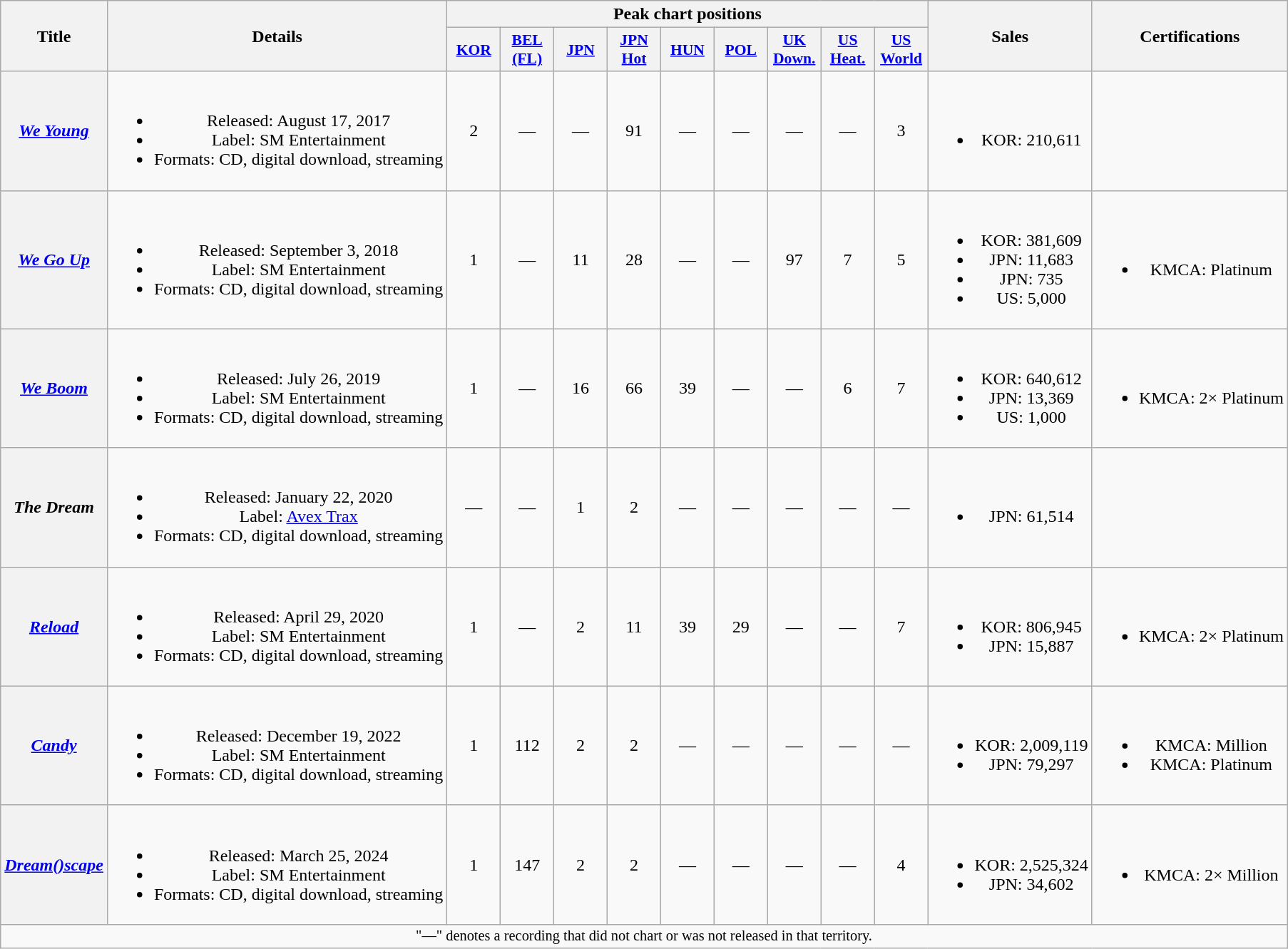<table class="wikitable plainrowheaders" style="text-align:center">
<tr>
<th scope="col" rowspan="2">Title</th>
<th scope="col" rowspan="2">Details</th>
<th scope="col" colspan="9">Peak chart positions</th>
<th scope="col" rowspan="2">Sales</th>
<th scope="col" rowspan="2">Certifications</th>
</tr>
<tr>
<th scope="col" style="width:3em;font-size:90%"><a href='#'>KOR</a><br></th>
<th scope="col" style="width:3em;font-size:90%"><a href='#'>BEL<br>(FL)</a><br></th>
<th scope="col" style="width:3em;font-size:90%"><a href='#'>JPN</a><br></th>
<th scope="col" style="width:3em;font-size:90%"><a href='#'>JPN Hot</a><br></th>
<th scope="col" style="width:3em;font-size:90%"><a href='#'>HUN</a><br></th>
<th scope="col" style="width:3em;font-size:90%"><a href='#'>POL</a><br></th>
<th scope="col" style="width:3em;font-size:90%"><a href='#'>UK Down.</a> <br></th>
<th scope="col" style="width:3em;font-size:90%"><a href='#'>US<br>Heat.</a><br></th>
<th scope="col" style="width:3em;font-size:90%"><a href='#'>US<br>World</a><br></th>
</tr>
<tr>
<th scope="row"><em><a href='#'>We Young</a></em></th>
<td><br><ul><li>Released: August 17, 2017</li><li>Label: SM Entertainment</li><li>Formats: CD, digital download, streaming</li></ul></td>
<td>2</td>
<td>—</td>
<td>—</td>
<td>91</td>
<td>—</td>
<td>—</td>
<td>—</td>
<td>—</td>
<td>3</td>
<td><br><ul><li>KOR: 210,611</li></ul></td>
<td></td>
</tr>
<tr>
<th scope="row"><em><a href='#'>We Go Up</a></em></th>
<td><br><ul><li>Released: September 3, 2018</li><li>Label: SM Entertainment</li><li>Formats: CD, digital download, streaming</li></ul></td>
<td>1</td>
<td>—</td>
<td>11</td>
<td>28</td>
<td>—</td>
<td>—</td>
<td>97</td>
<td>7</td>
<td>5</td>
<td><br><ul><li>KOR: 381,609</li><li>JPN: 11,683 </li><li>JPN: 735 </li><li>US: 5,000</li></ul></td>
<td><br><ul><li>KMCA: Platinum</li></ul></td>
</tr>
<tr>
<th scope="row"><em><a href='#'>We Boom</a></em></th>
<td><br><ul><li>Released: July 26, 2019</li><li>Label: SM Entertainment</li><li>Formats: CD, digital download, streaming</li></ul></td>
<td>1</td>
<td>—</td>
<td>16</td>
<td>66</td>
<td>39</td>
<td>—</td>
<td>—</td>
<td>6</td>
<td>7</td>
<td><br><ul><li>KOR: 640,612</li><li>JPN: 13,369 </li><li>US: 1,000</li></ul></td>
<td><br><ul><li>KMCA: 2× Platinum</li></ul></td>
</tr>
<tr>
<th scope="row"><em>The Dream</em></th>
<td><br><ul><li>Released: January 22, 2020 </li><li>Label: <a href='#'>Avex Trax</a></li><li>Formats: CD, digital download, streaming</li></ul></td>
<td>—</td>
<td>—</td>
<td>1</td>
<td>2</td>
<td>—</td>
<td>—</td>
<td>—</td>
<td>—</td>
<td>—</td>
<td><br><ul><li>JPN: 61,514</li></ul></td>
<td></td>
</tr>
<tr>
<th scope="row"><em><a href='#'>Reload</a></em></th>
<td><br><ul><li>Released: April 29, 2020</li><li>Label: SM Entertainment</li><li>Formats: CD, digital download, streaming</li></ul></td>
<td>1</td>
<td>—</td>
<td>2</td>
<td>11</td>
<td>39</td>
<td>29</td>
<td>—</td>
<td>—</td>
<td>7</td>
<td><br><ul><li>KOR: 806,945</li><li>JPN: 15,887</li></ul></td>
<td><br><ul><li>KMCA: 2× Platinum</li></ul></td>
</tr>
<tr>
<th scope="row"><em><a href='#'>Candy</a></em></th>
<td><br><ul><li>Released: December 19, 2022</li><li>Label: SM Entertainment</li><li>Formats: CD, digital download, streaming</li></ul></td>
<td>1</td>
<td>112</td>
<td>2</td>
<td>2</td>
<td>—</td>
<td>—</td>
<td>—</td>
<td>—</td>
<td>—</td>
<td><br><ul><li>KOR: 2,009,119</li><li>JPN: 79,297</li></ul></td>
<td><br><ul><li>KMCA: Million</li><li>KMCA: Platinum </li></ul></td>
</tr>
<tr>
<th scope="row"><em><a href='#'>Dream()scape</a></em></th>
<td><br><ul><li>Released: March 25, 2024</li><li>Label: SM Entertainment</li><li>Formats: CD, digital download, streaming</li></ul></td>
<td>1</td>
<td>147</td>
<td>2</td>
<td>2</td>
<td>—</td>
<td>—</td>
<td>—</td>
<td>—</td>
<td>4</td>
<td><br><ul><li>KOR: 2,525,324</li><li>JPN: 34,602</li></ul></td>
<td><br><ul><li>KMCA: 2× Million</li></ul></td>
</tr>
<tr>
<td colspan="13" style="font-size:85%">"—" denotes a recording that did not chart or was not released in that territory.</td>
</tr>
</table>
